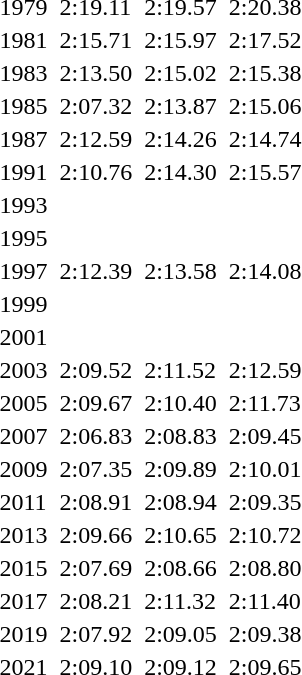<table>
<tr>
<td>1979</td>
<td></td>
<td>2:19.11</td>
<td></td>
<td>2:19.57</td>
<td></td>
<td>2:20.38</td>
</tr>
<tr>
<td>1981</td>
<td></td>
<td>2:15.71</td>
<td></td>
<td>2:15.97</td>
<td></td>
<td>2:17.52</td>
</tr>
<tr>
<td>1983</td>
<td></td>
<td>2:13.50</td>
<td></td>
<td>2:15.02</td>
<td></td>
<td>2:15.38</td>
</tr>
<tr>
<td>1985</td>
<td></td>
<td>2:07.32</td>
<td></td>
<td>2:13.87</td>
<td></td>
<td>2:15.06</td>
</tr>
<tr>
<td>1987</td>
<td></td>
<td>2:12.59</td>
<td></td>
<td>2:14.26</td>
<td></td>
<td>2:14.74</td>
</tr>
<tr>
<td>1991</td>
<td></td>
<td>2:10.76</td>
<td></td>
<td>2:14.30</td>
<td></td>
<td>2:15.57</td>
</tr>
<tr>
<td>1993</td>
<td></td>
<td></td>
<td></td>
<td></td>
<td></td>
<td></td>
</tr>
<tr>
<td>1995</td>
<td></td>
<td></td>
<td></td>
<td></td>
<td></td>
<td></td>
</tr>
<tr>
<td>1997</td>
<td></td>
<td>2:12.39</td>
<td></td>
<td>2:13.58</td>
<td></td>
<td>2:14.08</td>
</tr>
<tr>
<td>1999</td>
<td></td>
<td></td>
<td></td>
<td></td>
<td></td>
<td></td>
</tr>
<tr>
<td>2001</td>
<td></td>
<td></td>
<td></td>
<td></td>
<td></td>
<td></td>
</tr>
<tr>
<td>2003</td>
<td></td>
<td>2:09.52</td>
<td></td>
<td>2:11.52</td>
<td></td>
<td>2:12.59</td>
</tr>
<tr>
<td>2005</td>
<td></td>
<td>2:09.67</td>
<td></td>
<td>2:10.40</td>
<td></td>
<td>2:11.73</td>
</tr>
<tr>
<td>2007</td>
<td></td>
<td>2:06.83</td>
<td></td>
<td>2:08.83</td>
<td></td>
<td>2:09.45</td>
</tr>
<tr>
<td>2009</td>
<td></td>
<td>2:07.35</td>
<td></td>
<td>2:09.89</td>
<td></td>
<td>2:10.01</td>
</tr>
<tr>
<td>2011</td>
<td></td>
<td>2:08.91</td>
<td></td>
<td>2:08.94</td>
<td></td>
<td>2:09.35</td>
</tr>
<tr>
<td>2013</td>
<td></td>
<td>2:09.66</td>
<td></td>
<td>2:10.65</td>
<td></td>
<td>2:10.72</td>
</tr>
<tr>
<td>2015</td>
<td></td>
<td>2:07.69</td>
<td></td>
<td>2:08.66</td>
<td></td>
<td>2:08.80</td>
</tr>
<tr>
<td>2017</td>
<td></td>
<td>2:08.21</td>
<td></td>
<td>2:11.32</td>
<td></td>
<td>2:11.40</td>
</tr>
<tr>
<td>2019</td>
<td></td>
<td>2:07.92</td>
<td></td>
<td>2:09.05</td>
<td></td>
<td>2:09.38</td>
</tr>
<tr>
<td>2021</td>
<td></td>
<td>2:09.10</td>
<td></td>
<td>2:09.12</td>
<td></td>
<td>2:09.65</td>
</tr>
</table>
